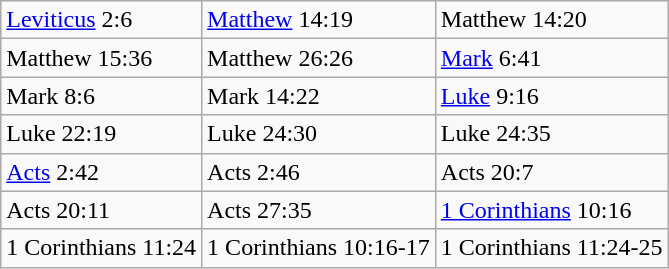<table class="wikitable">
<tr>
<td><a href='#'>Leviticus</a> 2:6</td>
<td><a href='#'>Matthew</a> 14:19</td>
<td>Matthew 14:20</td>
</tr>
<tr>
<td>Matthew 15:36</td>
<td>Matthew 26:26</td>
<td><a href='#'>Mark</a> 6:41</td>
</tr>
<tr>
<td>Mark 8:6</td>
<td>Mark 14:22</td>
<td><a href='#'>Luke</a> 9:16</td>
</tr>
<tr>
<td>Luke 22:19</td>
<td>Luke 24:30</td>
<td>Luke 24:35</td>
</tr>
<tr>
<td><a href='#'>Acts</a> 2:42</td>
<td>Acts 2:46</td>
<td>Acts 20:7</td>
</tr>
<tr>
<td>Acts 20:11</td>
<td>Acts 27:35</td>
<td><a href='#'>1 Corinthians</a> 10:16</td>
</tr>
<tr>
<td>1 Corinthians 11:24</td>
<td>1 Corinthians 10:16-17</td>
<td>1 Corinthians 11:24-25</td>
</tr>
</table>
